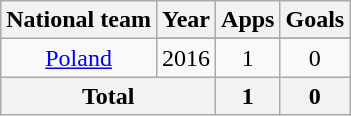<table class="wikitable" style="text-align:center">
<tr>
<th>National team</th>
<th>Year</th>
<th>Apps</th>
<th>Goals</th>
</tr>
<tr>
<td rowspan=2><a href='#'>Poland</a></td>
</tr>
<tr>
<td>2016</td>
<td>1</td>
<td>0</td>
</tr>
<tr>
<th colspan="2">Total</th>
<th>1</th>
<th>0</th>
</tr>
</table>
